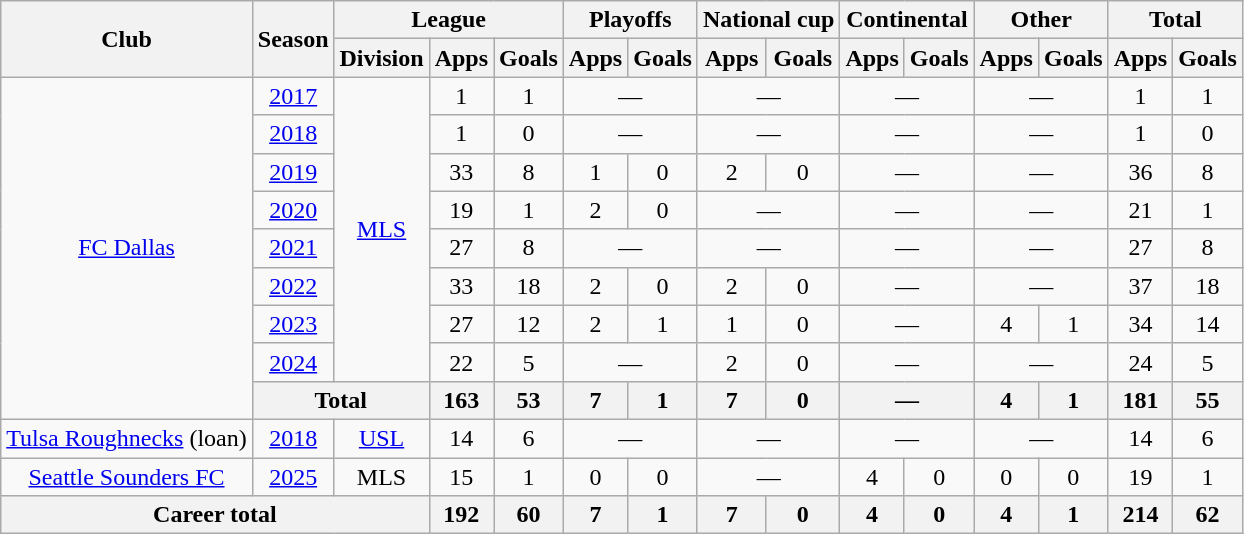<table class="wikitable" style="text-align:center">
<tr>
<th rowspan="2">Club</th>
<th rowspan="2">Season</th>
<th colspan="3">League</th>
<th colspan="2">Playoffs</th>
<th colspan="2">National cup</th>
<th colspan="2">Continental</th>
<th colspan="2">Other</th>
<th colspan="2">Total</th>
</tr>
<tr>
<th>Division</th>
<th>Apps</th>
<th>Goals</th>
<th>Apps</th>
<th>Goals</th>
<th>Apps</th>
<th>Goals</th>
<th>Apps</th>
<th>Goals</th>
<th>Apps</th>
<th>Goals</th>
<th>Apps</th>
<th>Goals</th>
</tr>
<tr>
<td rowspan="9"><a href='#'>FC Dallas</a></td>
<td><a href='#'>2017</a></td>
<td rowspan="8"><a href='#'>MLS</a></td>
<td>1</td>
<td>1</td>
<td colspan="2">—</td>
<td colspan="2">—</td>
<td colspan="2">—</td>
<td colspan="2">—</td>
<td>1</td>
<td>1</td>
</tr>
<tr>
<td><a href='#'>2018</a></td>
<td>1</td>
<td>0</td>
<td colspan="2">—</td>
<td colspan="2">—</td>
<td colspan="2">—</td>
<td colspan="2">—</td>
<td>1</td>
<td>0</td>
</tr>
<tr>
<td><a href='#'>2019</a></td>
<td>33</td>
<td>8</td>
<td>1</td>
<td>0</td>
<td>2</td>
<td>0</td>
<td colspan="2">—</td>
<td colspan="2">—</td>
<td>36</td>
<td>8</td>
</tr>
<tr>
<td><a href='#'>2020</a></td>
<td>19</td>
<td>1</td>
<td>2</td>
<td>0</td>
<td colspan="2">—</td>
<td colspan="2">—</td>
<td colspan="2">—</td>
<td>21</td>
<td>1</td>
</tr>
<tr>
<td><a href='#'>2021</a></td>
<td>27</td>
<td>8</td>
<td colspan="2">—</td>
<td colspan="2">—</td>
<td colspan="2">—</td>
<td colspan="2">—</td>
<td>27</td>
<td>8</td>
</tr>
<tr>
<td><a href='#'>2022</a></td>
<td>33</td>
<td>18</td>
<td>2</td>
<td>0</td>
<td>2</td>
<td>0</td>
<td colspan="2">—</td>
<td colspan="2">—</td>
<td>37</td>
<td>18</td>
</tr>
<tr>
<td><a href='#'>2023</a></td>
<td>27</td>
<td>12</td>
<td>2</td>
<td>1</td>
<td>1</td>
<td>0</td>
<td colspan="2">—</td>
<td>4</td>
<td>1</td>
<td>34</td>
<td>14</td>
</tr>
<tr>
<td><a href='#'>2024</a></td>
<td>22</td>
<td>5</td>
<td colspan="2">—</td>
<td>2</td>
<td>0</td>
<td colspan="2">—</td>
<td colspan="2">—</td>
<td>24</td>
<td>5</td>
</tr>
<tr>
<th colspan="2">Total</th>
<th>163</th>
<th>53</th>
<th>7</th>
<th>1</th>
<th>7</th>
<th>0</th>
<th colspan="2">—</th>
<th>4</th>
<th>1</th>
<th>181</th>
<th>55</th>
</tr>
<tr>
<td><a href='#'>Tulsa Roughnecks</a> (loan)</td>
<td><a href='#'>2018</a></td>
<td><a href='#'>USL</a></td>
<td>14</td>
<td>6</td>
<td colspan="2">—</td>
<td colspan="2">—</td>
<td colspan="2">—</td>
<td colspan="2">—</td>
<td>14</td>
<td>6</td>
</tr>
<tr>
<td><a href='#'>Seattle Sounders FC</a></td>
<td><a href='#'>2025</a></td>
<td>MLS</td>
<td>15</td>
<td>1</td>
<td>0</td>
<td>0</td>
<td colspan="2">—</td>
<td>4</td>
<td>0</td>
<td>0</td>
<td>0</td>
<td>19</td>
<td>1</td>
</tr>
<tr>
<th colspan="3">Career total</th>
<th>192</th>
<th>60</th>
<th>7</th>
<th>1</th>
<th>7</th>
<th>0</th>
<th>4</th>
<th>0</th>
<th>4</th>
<th>1</th>
<th>214</th>
<th>62</th>
</tr>
</table>
